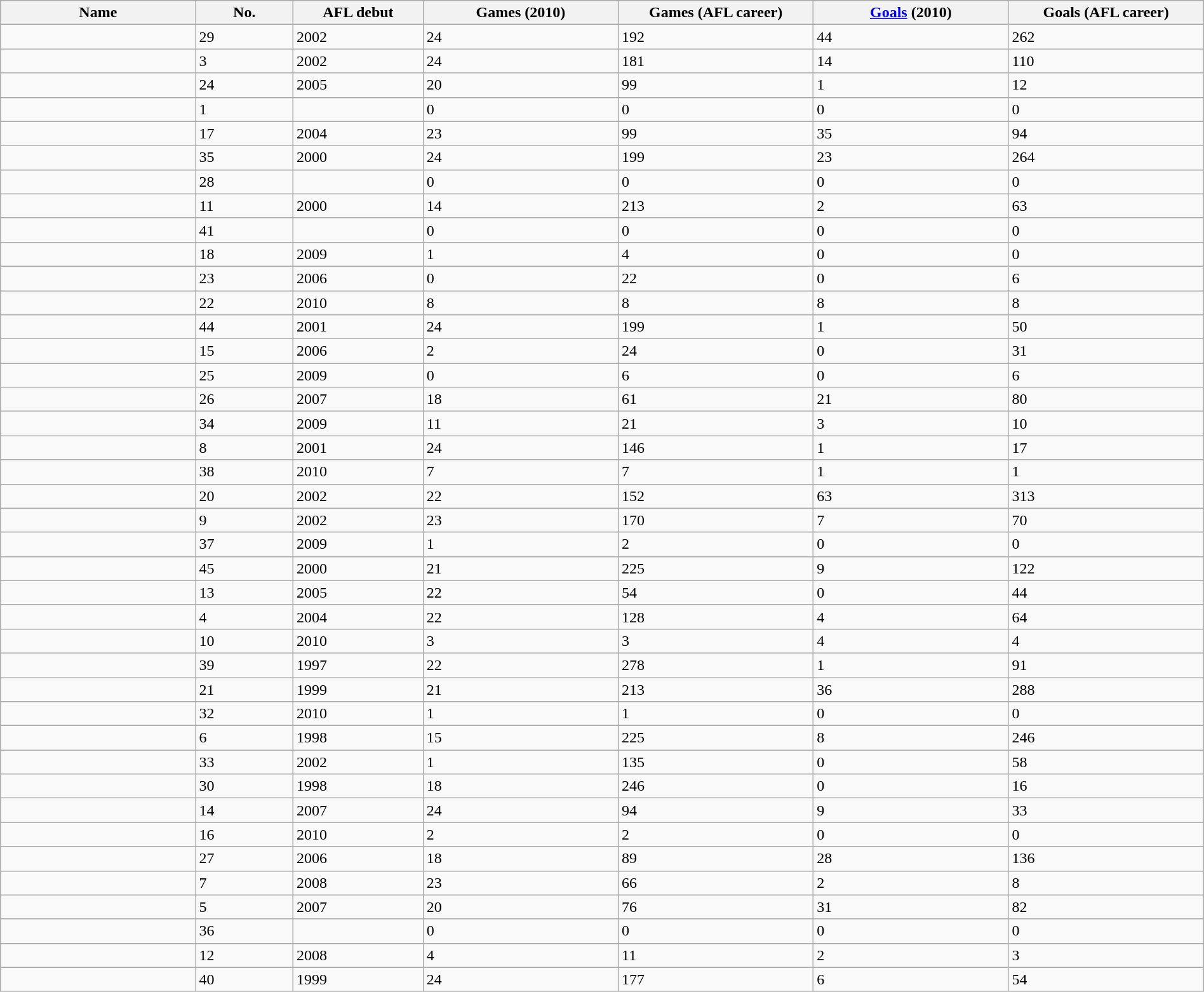<table class="wikitable sortable" style="width:100%;">
<tr style="background:#efefef;">
<th width=6%>Name</th>
<th width=3%>No.</th>
<th width=4%>AFL debut</th>
<th width=6%>Games (2010)</th>
<th width=6%>Games (AFL career)</th>
<th width=6%><a href='#'>Goals</a> (2010)</th>
<th width=6%>Goals (AFL career)</th>
</tr>
<tr>
<td align=left></td>
<td>29</td>
<td>2002</td>
<td>24</td>
<td>192</td>
<td>44</td>
<td>262</td>
</tr>
<tr>
<td align=left></td>
<td>3</td>
<td>2002</td>
<td>24</td>
<td>181</td>
<td>14</td>
<td>110</td>
</tr>
<tr>
<td align=left></td>
<td>24</td>
<td>2005</td>
<td>20</td>
<td>99</td>
<td>1</td>
<td>12</td>
</tr>
<tr>
<td align=left></td>
<td>1</td>
<td></td>
<td>0</td>
<td>0</td>
<td>0</td>
<td>0</td>
</tr>
<tr>
<td align=left></td>
<td>17</td>
<td>2004</td>
<td>23</td>
<td>99</td>
<td>35</td>
<td>94</td>
</tr>
<tr>
<td align=left></td>
<td>35</td>
<td>2000</td>
<td>24</td>
<td>199</td>
<td>23</td>
<td>264</td>
</tr>
<tr>
<td align=left></td>
<td>28</td>
<td></td>
<td>0</td>
<td>0</td>
<td>0</td>
<td>0</td>
</tr>
<tr>
<td align=left></td>
<td>11</td>
<td>2000</td>
<td>14</td>
<td>213</td>
<td>2</td>
<td>63</td>
</tr>
<tr>
<td align=left></td>
<td>41</td>
<td></td>
<td>0</td>
<td>0</td>
<td>0</td>
<td>0</td>
</tr>
<tr>
<td align=left></td>
<td>18</td>
<td>2009</td>
<td>1</td>
<td>4</td>
<td>0</td>
<td>0</td>
</tr>
<tr>
<td align=left></td>
<td>23</td>
<td>2006</td>
<td>0</td>
<td>22</td>
<td>0</td>
<td>6</td>
</tr>
<tr>
<td align=left></td>
<td>22</td>
<td>2010</td>
<td>8</td>
<td>8</td>
<td>8</td>
<td>8</td>
</tr>
<tr>
<td align=left></td>
<td>44</td>
<td>2001</td>
<td>24</td>
<td>199</td>
<td>1</td>
<td>50</td>
</tr>
<tr>
<td align=left></td>
<td>15</td>
<td>2006</td>
<td>2</td>
<td>24</td>
<td>0</td>
<td>31</td>
</tr>
<tr>
<td align=left></td>
<td>25</td>
<td>2009</td>
<td>0</td>
<td>6</td>
<td>0</td>
<td>6</td>
</tr>
<tr>
<td align=left></td>
<td>26</td>
<td>2007</td>
<td>18</td>
<td>61</td>
<td>21</td>
<td>80</td>
</tr>
<tr>
<td align=left></td>
<td>34</td>
<td>2009</td>
<td>11</td>
<td>21</td>
<td>3</td>
<td>10</td>
</tr>
<tr>
<td align=left></td>
<td>8</td>
<td>2001</td>
<td>24</td>
<td>146</td>
<td>1</td>
<td>17</td>
</tr>
<tr>
<td align=left></td>
<td>38</td>
<td>2010</td>
<td>7</td>
<td>7</td>
<td>1</td>
<td>1</td>
</tr>
<tr>
<td align=left></td>
<td>20</td>
<td>2002</td>
<td>22</td>
<td>152</td>
<td>63</td>
<td>313</td>
</tr>
<tr>
<td align=left></td>
<td>9</td>
<td>2002</td>
<td>23</td>
<td>170</td>
<td>7</td>
<td>70</td>
</tr>
<tr>
<td align=left></td>
<td>37</td>
<td>2009</td>
<td>1</td>
<td>2</td>
<td>0</td>
<td>0</td>
</tr>
<tr>
<td align=left></td>
<td>45</td>
<td>2000</td>
<td>21</td>
<td>225</td>
<td>9</td>
<td>122</td>
</tr>
<tr>
<td align=left></td>
<td>13</td>
<td>2005</td>
<td>22</td>
<td>54</td>
<td>0</td>
<td>44</td>
</tr>
<tr>
<td align=left></td>
<td>4</td>
<td>2004</td>
<td>22</td>
<td>128</td>
<td>4</td>
<td>64</td>
</tr>
<tr>
<td align=left></td>
<td>10</td>
<td>2010</td>
<td>3</td>
<td>3</td>
<td>4</td>
<td>4</td>
</tr>
<tr>
<td align=left></td>
<td>39</td>
<td>1997</td>
<td>22</td>
<td>278</td>
<td>1</td>
<td>91</td>
</tr>
<tr>
<td align=left></td>
<td>21</td>
<td>1999</td>
<td>21</td>
<td>213</td>
<td>36</td>
<td>288</td>
</tr>
<tr>
<td align=left></td>
<td>32</td>
<td>2010</td>
<td>1</td>
<td>1</td>
<td>0</td>
<td>0</td>
</tr>
<tr>
<td align=left></td>
<td>6</td>
<td>1998</td>
<td>15</td>
<td>225</td>
<td>8</td>
<td>246</td>
</tr>
<tr>
<td align=left></td>
<td>33</td>
<td>2002</td>
<td>1</td>
<td>135</td>
<td>0</td>
<td>58</td>
</tr>
<tr>
<td align=left></td>
<td>30</td>
<td>1998</td>
<td>18</td>
<td>246</td>
<td>0</td>
<td>16</td>
</tr>
<tr>
<td align=left></td>
<td>14</td>
<td>2007</td>
<td>24</td>
<td>94</td>
<td>9</td>
<td>33</td>
</tr>
<tr>
<td align=left></td>
<td>16</td>
<td>2010</td>
<td>2</td>
<td>2</td>
<td>0</td>
<td>0</td>
</tr>
<tr>
<td align=left></td>
<td>27</td>
<td>2006</td>
<td>18</td>
<td>89</td>
<td>28</td>
<td>136</td>
</tr>
<tr>
<td align=left></td>
<td>7</td>
<td>2008</td>
<td>23</td>
<td>66</td>
<td>2</td>
<td>8</td>
</tr>
<tr>
<td align=left></td>
<td>5</td>
<td>2007</td>
<td>20</td>
<td>76</td>
<td>31</td>
<td>82</td>
</tr>
<tr>
<td align=left></td>
<td>36</td>
<td></td>
<td>0</td>
<td>0</td>
<td>0</td>
<td>0</td>
</tr>
<tr>
<td align=left></td>
<td>12</td>
<td>2008</td>
<td>4</td>
<td>11</td>
<td>2</td>
<td>3</td>
</tr>
<tr>
<td align=left></td>
<td>40</td>
<td>1999</td>
<td>24</td>
<td>177</td>
<td>6</td>
<td>54</td>
</tr>
</table>
